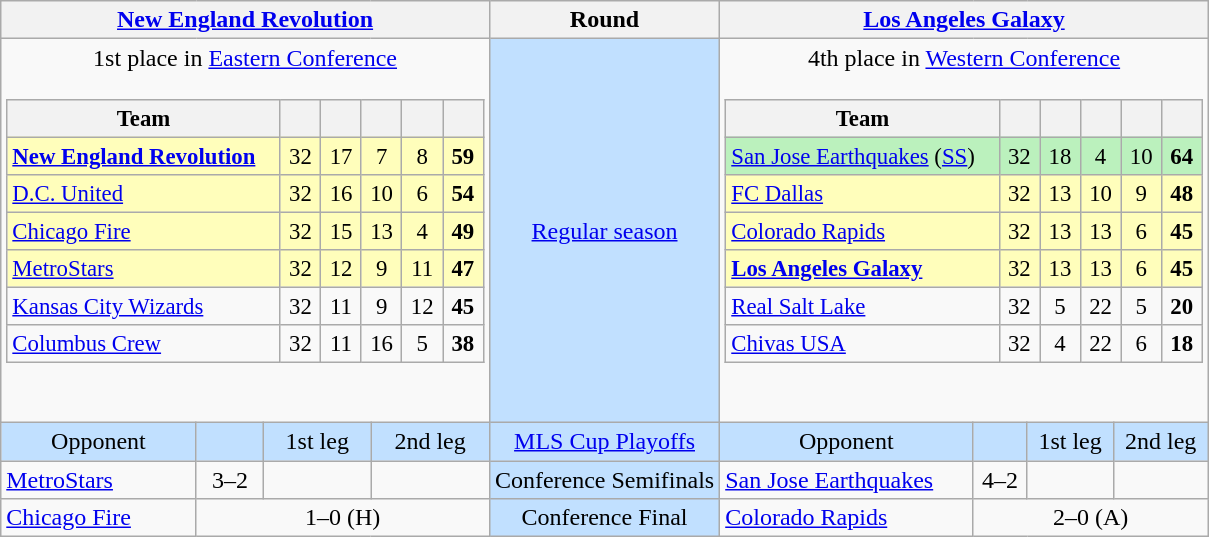<table class="wikitable" style="text-align:center">
<tr>
<th colspan=4><a href='#'>New England Revolution</a></th>
<th>Round</th>
<th colspan=4><a href='#'>Los Angeles Galaxy</a></th>
</tr>
<tr>
<td colspan=4 valign=top>1st place in <a href='#'>Eastern Conference</a><br> <br><table class="wikitable" style="text-align:center; margin:0; font-size: 95%">
<tr>
<th style="width:175px;">Team</th>
<th width="20"></th>
<th width="20"></th>
<th width="20"></th>
<th width="20"></th>
<th width="20"></th>
</tr>
<tr style="background:#FFFEBB;">
<td align=left><strong><a href='#'>New England Revolution</a></strong></td>
<td>32</td>
<td>17</td>
<td>7</td>
<td>8</td>
<td><strong>59</strong></td>
</tr>
<tr style="background:#FFFEBB;">
<td align=left><a href='#'>D.C. United</a></td>
<td>32</td>
<td>16</td>
<td>10</td>
<td>6</td>
<td><strong>54</strong></td>
</tr>
<tr style="background:#FFFEBB;">
<td align=left><a href='#'>Chicago Fire</a></td>
<td>32</td>
<td>15</td>
<td>13</td>
<td>4</td>
<td><strong>49</strong></td>
</tr>
<tr style="background:#FFFEBB;">
<td align=left><a href='#'>MetroStars</a></td>
<td>32</td>
<td>12</td>
<td>9</td>
<td>11</td>
<td><strong>47</strong></td>
</tr>
<tr>
<td align=left><a href='#'>Kansas City Wizards</a></td>
<td>32</td>
<td>11</td>
<td>9</td>
<td>12</td>
<td><strong>45</strong></td>
</tr>
<tr>
<td align=left><a href='#'>Columbus Crew</a></td>
<td>32</td>
<td>11</td>
<td>16</td>
<td>5</td>
<td><strong>38</strong></td>
</tr>
</table>
<br></td>
<td style="background:#c1e0ff"><a href='#'>Regular season</a></td>
<td colspan=4 valign=top>4th place in <a href='#'>Western Conference</a><br> <br><table class="wikitable" style="text-align:center; margin:0; font-size: 95%">
<tr>
<th style="width:175px;">Team</th>
<th width="20"></th>
<th width="20"></th>
<th width="20"></th>
<th width="20"></th>
<th width="20"></th>
</tr>
<tr style="background:#BBF1BD;">
<td align=left><a href='#'>San Jose Earthquakes</a> (<a href='#'>SS</a>)</td>
<td>32</td>
<td>18</td>
<td>4</td>
<td>10</td>
<td><strong>64</strong></td>
</tr>
<tr style="background:#FFFEBB;">
<td align=left><a href='#'>FC Dallas</a></td>
<td>32</td>
<td>13</td>
<td>10</td>
<td>9</td>
<td><strong>48</strong></td>
</tr>
<tr style="background:#FFFEBB;">
<td align=left><a href='#'>Colorado Rapids</a></td>
<td>32</td>
<td>13</td>
<td>13</td>
<td>6</td>
<td><strong>45</strong></td>
</tr>
<tr style="background:#FFFEBB;">
<td align=left><strong><a href='#'>Los Angeles Galaxy</a></strong></td>
<td>32</td>
<td>13</td>
<td>13</td>
<td>6</td>
<td><strong>45</strong></td>
</tr>
<tr>
<td align=left><a href='#'>Real Salt Lake</a></td>
<td>32</td>
<td>5</td>
<td>22</td>
<td>5</td>
<td><strong>20</strong></td>
</tr>
<tr>
<td align=left><a href='#'>Chivas USA</a></td>
<td>32</td>
<td>4</td>
<td>22</td>
<td>6</td>
<td><strong>18</strong></td>
</tr>
</table>
<br><br></td>
</tr>
<tr style="background:#c1e0ff">
<td>Opponent</td>
<td></td>
<td>1st leg</td>
<td>2nd leg</td>
<td><a href='#'>MLS Cup Playoffs</a></td>
<td>Opponent</td>
<td></td>
<td>1st leg</td>
<td>2nd leg</td>
</tr>
<tr>
<td align=left><a href='#'>MetroStars</a></td>
<td>3–2</td>
<td></td>
<td></td>
<td style="background:#c1e0ff">Conference Semifinals</td>
<td align=left><a href='#'>San Jose Earthquakes</a></td>
<td>4–2</td>
<td></td>
<td></td>
</tr>
<tr>
<td align=left><a href='#'>Chicago Fire</a></td>
<td colspan=3>1–0 (H)</td>
<td style="background:#c1e0ff">Conference Final</td>
<td align=left><a href='#'>Colorado Rapids</a></td>
<td colspan=3>2–0 (A)</td>
</tr>
</table>
